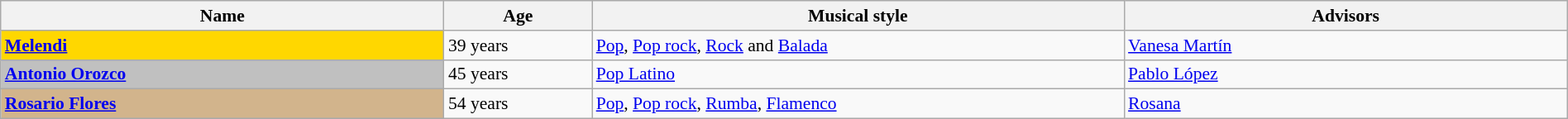<table class="wikitable" style="font-size:90%; width:100%">
<tr>
<th width="15%">Name</th>
<th width="05%">Age</th>
<th width="18%">Musical style</th>
<th width="15%">Advisors</th>
</tr>
<tr>
<td style="background:gold"><strong><a href='#'>Melendi</a></strong></td>
<td>39 years</td>
<td><a href='#'>Pop</a>, <a href='#'>Pop rock</a>, <a href='#'>Rock</a> and <a href='#'>Balada</a></td>
<td><a href='#'>Vanesa Martín</a></td>
</tr>
<tr>
<td style="background:silver"><strong><a href='#'>Antonio Orozco</a></strong></td>
<td>45 years</td>
<td><a href='#'>Pop Latino</a></td>
<td><a href='#'>Pablo López</a></td>
</tr>
<tr>
<td style="background:tan"><strong><a href='#'>Rosario Flores</a></strong></td>
<td>54 years</td>
<td><a href='#'>Pop</a>, <a href='#'>Pop rock</a>, <a href='#'>Rumba</a>, <a href='#'>Flamenco</a></td>
<td><a href='#'>Rosana</a></td>
</tr>
</table>
